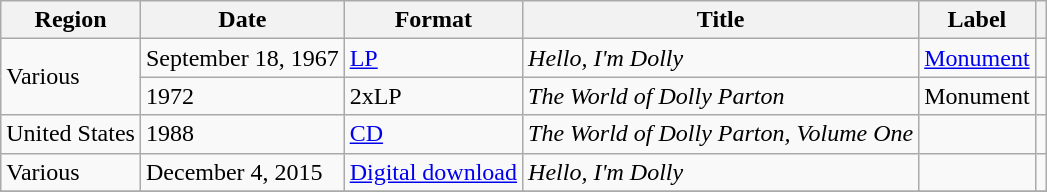<table class="wikitable plainrowheaders">
<tr>
<th scope="col">Region</th>
<th scope="col">Date</th>
<th scope="col">Format</th>
<th scope="col">Title</th>
<th scope="col">Label</th>
<th scope="col"></th>
</tr>
<tr>
<td rowspan = "2">Various</td>
<td>September 18, 1967</td>
<td><a href='#'>LP</a></td>
<td><em>Hello, I'm Dolly</em></td>
<td><a href='#'>Monument</a></td>
<td></td>
</tr>
<tr>
<td>1972</td>
<td>2xLP</td>
<td><em>The World of Dolly Parton</em></td>
<td>Monument</td>
<td></td>
</tr>
<tr>
<td>United States</td>
<td>1988</td>
<td><a href='#'>CD</a></td>
<td><em>The World of Dolly Parton, Volume One</em></td>
<td></td>
<td></td>
</tr>
<tr>
<td>Various</td>
<td>December 4, 2015</td>
<td><a href='#'>Digital download</a></td>
<td><em>Hello, I'm Dolly</em></td>
<td></td>
<td></td>
</tr>
<tr>
</tr>
</table>
